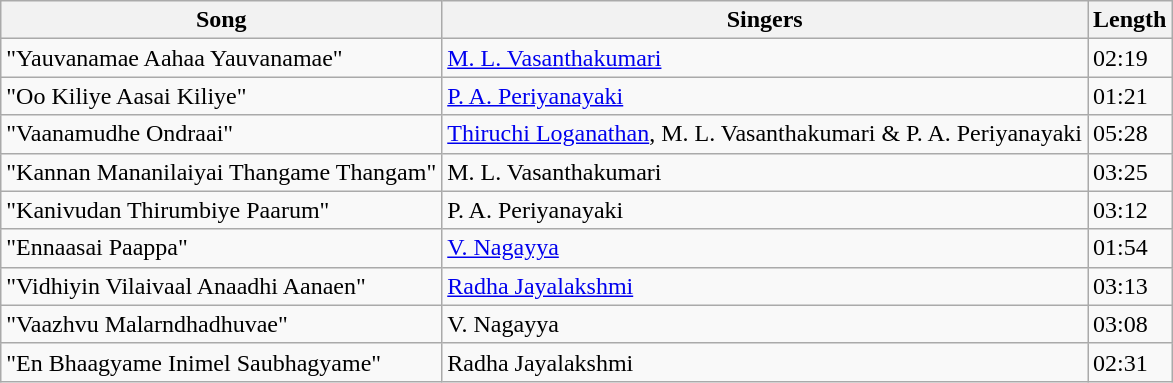<table class="wikitable">
<tr>
<th>Song</th>
<th>Singers</th>
<th>Length</th>
</tr>
<tr>
<td>"Yauvanamae Aahaa Yauvanamae"</td>
<td><a href='#'>M. L. Vasanthakumari</a></td>
<td>02:19</td>
</tr>
<tr>
<td>"Oo Kiliye Aasai Kiliye"</td>
<td><a href='#'>P. A. Periyanayaki</a></td>
<td>01:21</td>
</tr>
<tr>
<td>"Vaanamudhe Ondraai"</td>
<td><a href='#'>Thiruchi Loganathan</a>, M. L. Vasanthakumari & P. A. Periyanayaki</td>
<td>05:28</td>
</tr>
<tr>
<td>"Kannan Mananilaiyai Thangame Thangam"</td>
<td>M. L. Vasanthakumari</td>
<td>03:25</td>
</tr>
<tr>
<td>"Kanivudan Thirumbiye Paarum"</td>
<td>P. A. Periyanayaki</td>
<td>03:12</td>
</tr>
<tr>
<td>"Ennaasai Paappa"</td>
<td><a href='#'>V. Nagayya</a></td>
<td>01:54</td>
</tr>
<tr>
<td>"Vidhiyin Vilaivaal Anaadhi Aanaen"</td>
<td><a href='#'>Radha Jayalakshmi</a></td>
<td>03:13</td>
</tr>
<tr>
<td>"Vaazhvu Malarndhadhuvae"</td>
<td>V. Nagayya</td>
<td>03:08</td>
</tr>
<tr>
<td>"En Bhaagyame Inimel Saubhagyame"</td>
<td>Radha Jayalakshmi</td>
<td>02:31</td>
</tr>
</table>
